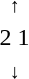<table style="text-align:center;">
<tr>
<td><small> ↑  </small></td>
</tr>
<tr>
<td><span>2</span>   <span>1</span></td>
</tr>
<tr>
<td><small>  ↓ </small></td>
</tr>
</table>
